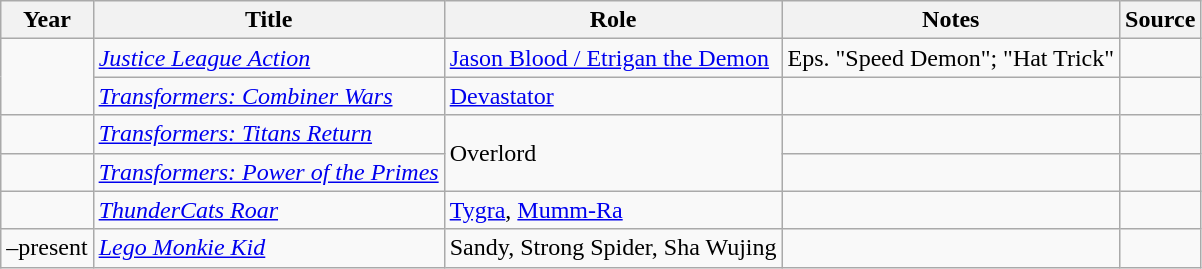<table class="wikitable sortable plainrowheaders">
<tr>
<th>Year</th>
<th>Title</th>
<th>Role</th>
<th>Notes</th>
<th class="unsortable">Source</th>
</tr>
<tr>
<td rowspan="2"></td>
<td><em><a href='#'>Justice League Action</a></em></td>
<td><a href='#'>Jason Blood / Etrigan the Demon</a></td>
<td>Eps. "Speed Demon"; "Hat Trick"</td>
<td></td>
</tr>
<tr>
<td><em><a href='#'>Transformers: Combiner Wars</a></em></td>
<td><a href='#'>Devastator</a></td>
<td></td>
<td></td>
</tr>
<tr>
<td></td>
<td><em><a href='#'>Transformers: Titans Return</a></em></td>
<td rowspan="2">Overlord</td>
<td></td>
<td></td>
</tr>
<tr>
<td></td>
<td><em><a href='#'>Transformers: Power of the Primes</a></em></td>
<td></td>
<td></td>
</tr>
<tr>
<td></td>
<td><em><a href='#'>ThunderCats Roar</a></em></td>
<td><a href='#'>Tygra</a>, <a href='#'>Mumm-Ra</a></td>
<td></td>
<td></td>
</tr>
<tr>
<td>–present</td>
<td><em><a href='#'>Lego Monkie Kid</a></em></td>
<td>Sandy, Strong Spider, Sha Wujing</td>
<td></td>
<td></td>
</tr>
</table>
